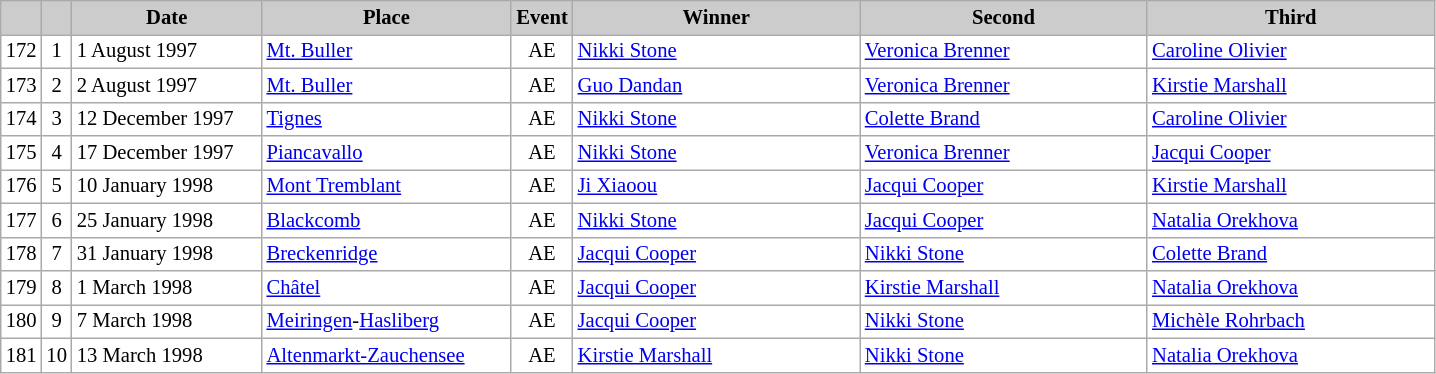<table class="wikitable plainrowheaders" style="background:#fff; font-size:86%; line-height:16px; border:grey solid 1px; border-collapse:collapse;">
<tr style="background:#ccc; text-align:center;">
<th scope="col" style="background:#ccc; width=20 px;"></th>
<th scope="col" style="background:#ccc; width=30 px;"></th>
<th scope="col" style="background:#ccc; width:120px;">Date</th>
<th scope="col" style="background:#ccc; width:160px;">Place</th>
<th scope="col" style="background:#ccc; width:15px;">Event</th>
<th scope="col" style="background:#ccc; width:185px;">Winner</th>
<th scope="col" style="background:#ccc; width:185px;">Second</th>
<th scope="col" style="background:#ccc; width:185px;">Third</th>
</tr>
<tr>
<td align=center>172</td>
<td align=center>1</td>
<td>1 August 1997</td>
<td> <a href='#'>Mt. Buller</a></td>
<td align=center>AE</td>
<td> <a href='#'>Nikki Stone</a></td>
<td> <a href='#'>Veronica Brenner</a></td>
<td> <a href='#'>Caroline Olivier</a></td>
</tr>
<tr>
<td align=center>173</td>
<td align=center>2</td>
<td>2 August 1997</td>
<td> <a href='#'>Mt. Buller</a></td>
<td align=center>AE</td>
<td> <a href='#'>Guo Dandan</a></td>
<td> <a href='#'>Veronica Brenner</a></td>
<td> <a href='#'>Kirstie Marshall</a></td>
</tr>
<tr>
<td align=center>174</td>
<td align=center>3</td>
<td>12 December 1997</td>
<td> <a href='#'>Tignes</a></td>
<td align=center>AE</td>
<td> <a href='#'>Nikki Stone</a></td>
<td> <a href='#'>Colette Brand</a></td>
<td> <a href='#'>Caroline Olivier</a></td>
</tr>
<tr>
<td align=center>175</td>
<td align=center>4</td>
<td>17 December 1997</td>
<td> <a href='#'>Piancavallo</a></td>
<td align=center>AE</td>
<td> <a href='#'>Nikki Stone</a></td>
<td> <a href='#'>Veronica Brenner</a></td>
<td> <a href='#'>Jacqui Cooper</a></td>
</tr>
<tr>
<td align=center>176</td>
<td align=center>5</td>
<td>10 January 1998</td>
<td> <a href='#'>Mont Tremblant</a></td>
<td align=center>AE</td>
<td> <a href='#'>Ji Xiaoou</a></td>
<td> <a href='#'>Jacqui Cooper</a></td>
<td> <a href='#'>Kirstie Marshall</a></td>
</tr>
<tr>
<td align=center>177</td>
<td align=center>6</td>
<td>25 January 1998</td>
<td> <a href='#'>Blackcomb</a></td>
<td align=center>AE</td>
<td> <a href='#'>Nikki Stone</a></td>
<td> <a href='#'>Jacqui Cooper</a></td>
<td> <a href='#'>Natalia Orekhova</a></td>
</tr>
<tr>
<td align=center>178</td>
<td align=center>7</td>
<td>31 January 1998</td>
<td> <a href='#'>Breckenridge</a></td>
<td align=center>AE</td>
<td> <a href='#'>Jacqui Cooper</a></td>
<td> <a href='#'>Nikki Stone</a></td>
<td> <a href='#'>Colette Brand</a></td>
</tr>
<tr>
<td align=center>179</td>
<td align=center>8</td>
<td>1 March 1998</td>
<td> <a href='#'>Châtel</a></td>
<td align=center>AE</td>
<td> <a href='#'>Jacqui Cooper</a></td>
<td> <a href='#'>Kirstie Marshall</a></td>
<td> <a href='#'>Natalia Orekhova</a></td>
</tr>
<tr>
<td align=center>180</td>
<td align=center>9</td>
<td>7 March 1998</td>
<td> <a href='#'>Meiringen</a>-<a href='#'>Hasliberg</a></td>
<td align=center>AE</td>
<td> <a href='#'>Jacqui Cooper</a></td>
<td> <a href='#'>Nikki Stone</a></td>
<td> <a href='#'>Michèle Rohrbach</a></td>
</tr>
<tr>
<td align=center>181</td>
<td align=center>10</td>
<td>13 March 1998</td>
<td> <a href='#'>Altenmarkt-Zauchensee</a></td>
<td align=center>AE</td>
<td> <a href='#'>Kirstie Marshall</a></td>
<td> <a href='#'>Nikki Stone</a></td>
<td> <a href='#'>Natalia Orekhova</a></td>
</tr>
</table>
